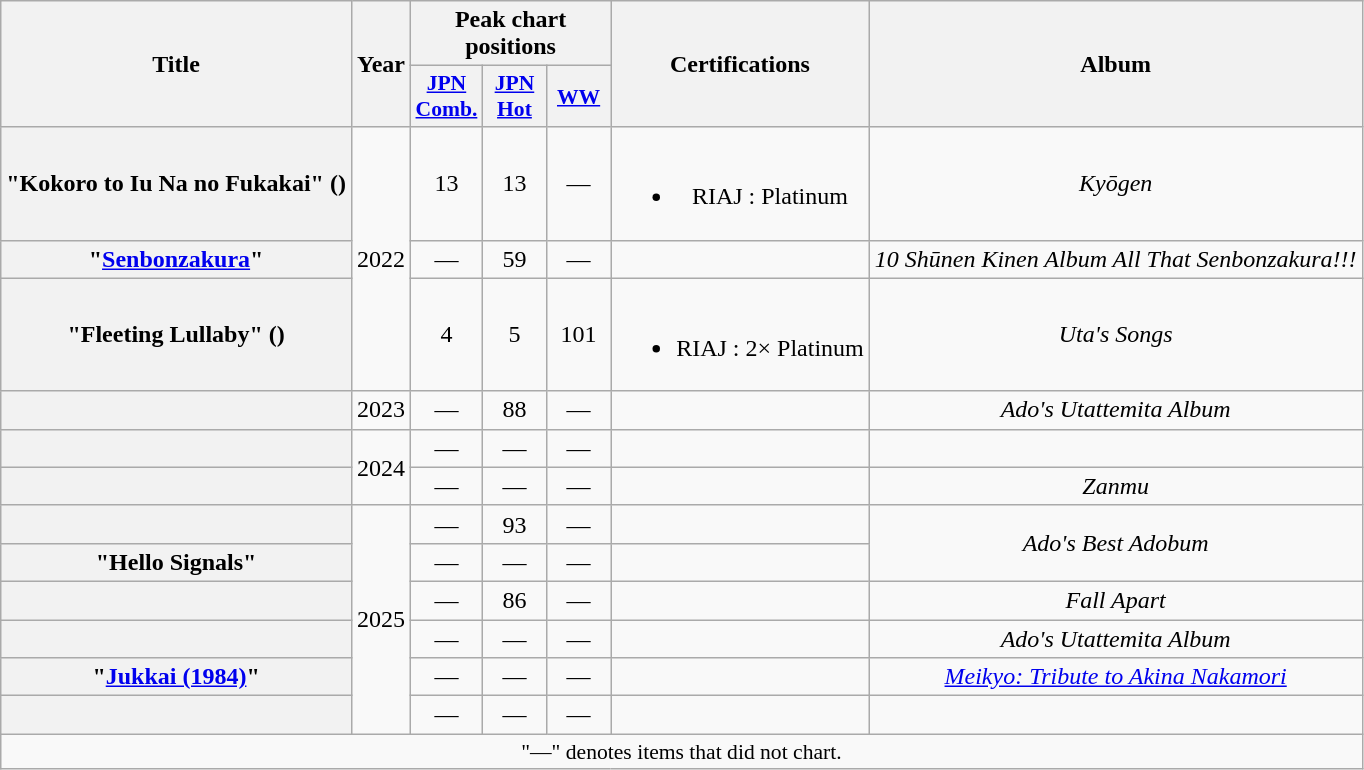<table class="wikitable plainrowheaders" style="text-align:center;">
<tr>
<th scope="col" rowspan="2">Title</th>
<th scope="col" rowspan="2">Year</th>
<th scope="col" colspan="3">Peak chart positions</th>
<th scope="col" rowspan="2">Certifications</th>
<th scope="col" rowspan="2">Album</th>
</tr>
<tr>
<th scope="col" style="width:2.5em;font-size:90%;"><a href='#'>JPN<br>Comb.</a><br></th>
<th scope="col" style="width:2.5em;font-size:90%;"><a href='#'>JPN<br>Hot</a><br></th>
<th scope="col" style="width:2.5em;font-size:90%;"><a href='#'>WW</a><br></th>
</tr>
<tr>
<th scope="row">"Kokoro to Iu Na no Fukakai" ()</th>
<td rowspan="3">2022</td>
<td>13</td>
<td>13</td>
<td>—</td>
<td><br><ul><li>RIAJ : Platinum</li></ul></td>
<td><em>Kyōgen</em></td>
</tr>
<tr>
<th scope="row">"<a href='#'>Senbonzakura</a>"</th>
<td>—</td>
<td>59</td>
<td>—</td>
<td></td>
<td><em>10 Shūnen Kinen Album All That Senbonzakura!!!</em></td>
</tr>
<tr>
<th scope="row">"Fleeting Lullaby" ()</th>
<td>4</td>
<td>5</td>
<td>101</td>
<td><br><ul><li>RIAJ : 2× Platinum</li></ul></td>
<td><em>Uta's Songs</em></td>
</tr>
<tr>
<th scope="row"></th>
<td>2023</td>
<td>—</td>
<td>88</td>
<td>—</td>
<td></td>
<td><em>Ado's Utattemita Album</em></td>
</tr>
<tr>
<th scope="row"></th>
<td rowspan="2">2024</td>
<td>—</td>
<td>—</td>
<td>—</td>
<td></td>
<td></td>
</tr>
<tr>
<th scope="row"></th>
<td>—</td>
<td>—</td>
<td>—</td>
<td></td>
<td><em>Zanmu</em></td>
</tr>
<tr>
<th scope="row"></th>
<td rowspan="6">2025</td>
<td>—</td>
<td>93</td>
<td>—</td>
<td></td>
<td rowspan="2"><em>Ado's Best Adobum</em></td>
</tr>
<tr>
<th scope="row">"Hello Signals"</th>
<td>—</td>
<td>—</td>
<td>—</td>
<td></td>
</tr>
<tr>
<th scope="row"></th>
<td>—</td>
<td>86</td>
<td>—</td>
<td></td>
<td><em>Fall Apart</em></td>
</tr>
<tr>
<th scope="row"></th>
<td>—</td>
<td>—</td>
<td>—</td>
<td></td>
<td><em>Ado's Utattemita Album</em></td>
</tr>
<tr>
<th scope="row">"<a href='#'>Jukkai (1984)</a>"</th>
<td>—</td>
<td>—</td>
<td>—</td>
<td></td>
<td><em><a href='#'>Meikyo: Tribute to Akina Nakamori</a></em></td>
</tr>
<tr>
<th scope="row"></th>
<td>—</td>
<td>—</td>
<td>—</td>
<td></td>
<td></td>
</tr>
<tr>
<td colspan="7" align="center" style="font-size:90%;">"—" denotes items that did not chart.</td>
</tr>
</table>
